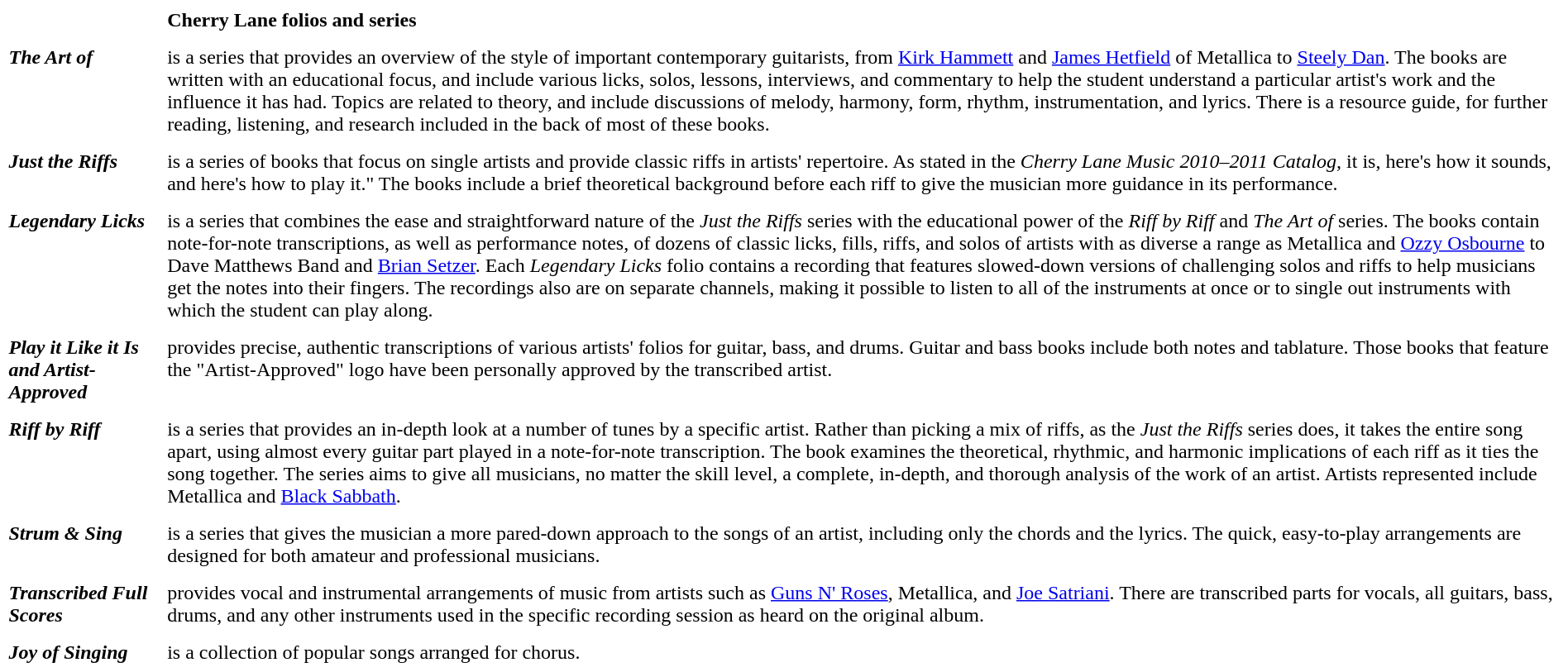<table valign="top"; border="0" cellpadding="5" style="color:black; background-color: #FFFFFF">
<tr valign="top">
<td width="10%" style="text-align:left"></td>
<td width="90%" style="text-align:left"><strong>Cherry Lane folios and series</strong><br></td>
</tr>
<tr valign="top">
<td style="text-align:left"><strong><em>The Art of</em></strong></td>
<td style="text-align:left">is a series that provides an overview of the style of important contemporary guitarists, from <a href='#'>Kirk Hammett</a> and <a href='#'>James Hetfield</a> of Metallica to <a href='#'>Steely Dan</a>. The books are written with an educational focus, and include various licks, solos, lessons, interviews, and commentary to help the student understand a particular artist's work and the influence it has had.  Topics are related to theory, and include discussions of melody, harmony, form, rhythm, instrumentation, and lyrics.  There is a resource guide, for further reading, listening, and research included in the back of most of these books.</td>
</tr>
<tr valign="top">
<td style="text-align:left"><strong><em>Just the Riffs</em></strong></td>
<td style="text-align:left">is a series of books that focus on single artists and provide classic riffs in artists' repertoire.  As stated in the <em>Cherry Lane Music 2010–2011 Catalog,</em>  it is, here's how it sounds, and here's how to play it."  The books include a brief theoretical background before each riff to give the musician more guidance in its performance.</td>
</tr>
<tr valign="top">
<td style="text-align:left"><strong><em>Legendary Licks</em></strong></td>
<td style="text-align:left">is a series that combines the ease and straightforward nature of the <em>Just the Riffs</em> series with the educational power of the <em>Riff by Riff</em> and <em>The Art of</em> series.  The books contain note-for-note transcriptions, as well as performance notes, of dozens of classic licks, fills, riffs, and solos of artists with as diverse a range as Metallica and <a href='#'>Ozzy Osbourne</a> to Dave Matthews Band and <a href='#'>Brian Setzer</a>.  Each <em>Legendary Licks</em> folio contains a recording that features slowed-down versions of challenging solos and riffs to help musicians get the notes into their fingers.  The recordings also are on separate channels, making it possible to listen to all of the instruments at once or to single out instruments with which the student can play along.</td>
</tr>
<tr valign="top">
<td style="text-align:left"><strong><em>Play it Like it Is<em><br> and </em>Artist-Approved</em></strong></td>
<td style="text-align:left">provides precise, authentic transcriptions of various artists' folios for guitar, bass, and drums. Guitar and bass books include both notes and tablature.  Those books that feature the "Artist-Approved" logo have been personally approved by the transcribed artist.</td>
</tr>
<tr valign="top">
<td style="text-align:left"><strong><em>Riff by Riff</em></strong></td>
<td style="text-align:left">is a series that provides an in-depth look at a number of tunes by a specific artist.  Rather than picking a mix of riffs, as the <em>Just the Riffs</em> series does, it takes the entire song apart, using almost every guitar part played in a note-for-note transcription.  The book examines the theoretical, rhythmic, and harmonic implications of each riff as it ties the song together.  The series aims to give all musicians, no matter the skill level, a complete, in-depth, and thorough analysis of the work of an artist.  Artists represented include Metallica and <a href='#'>Black Sabbath</a>.</td>
</tr>
<tr valign="top">
<td style="text-align:left"><strong><em>Strum & Sing</em></strong></td>
<td style="text-align:left">is a series that gives the musician a more pared-down approach to the songs of an artist, including only the chords and the lyrics.  The quick, easy-to-play arrangements are designed for both amateur and professional musicians.</td>
</tr>
<tr valign="top">
<td style="text-align:left"><strong><em>Transcribed Full Scores</em></strong></td>
<td style="text-align:left">provides vocal and instrumental arrangements of music from artists such as <a href='#'>Guns N' Roses</a>, Metallica, and <a href='#'>Joe Satriani</a>.  There are transcribed parts for vocals, all guitars, bass, drums, and any other instruments used in the specific recording session as heard on the original album.</td>
</tr>
<tr valign="top">
<td style="text-align:left"><strong><em>Joy of Singing</em></strong></td>
<td style="text-align:left">is a collection of popular songs arranged for chorus.</td>
</tr>
</table>
